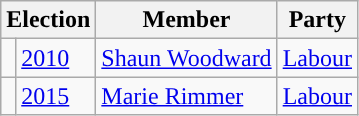<table class="wikitable">
<tr>
<th colspan="2">Election</th>
<th>Member</th>
<th>Party</th>
</tr>
<tr>
<td style="color:inherit;background-color: "></td>
<td><a href='#'>2010</a></td>
<td><a href='#'>Shaun Woodward</a></td>
<td><a href='#'>Labour</a></td>
</tr>
<tr>
<td style="color:inherit;background-color: "></td>
<td><a href='#'>2015</a></td>
<td><a href='#'>Marie Rimmer</a></td>
<td><a href='#'>Labour</a></td>
</tr>
</table>
